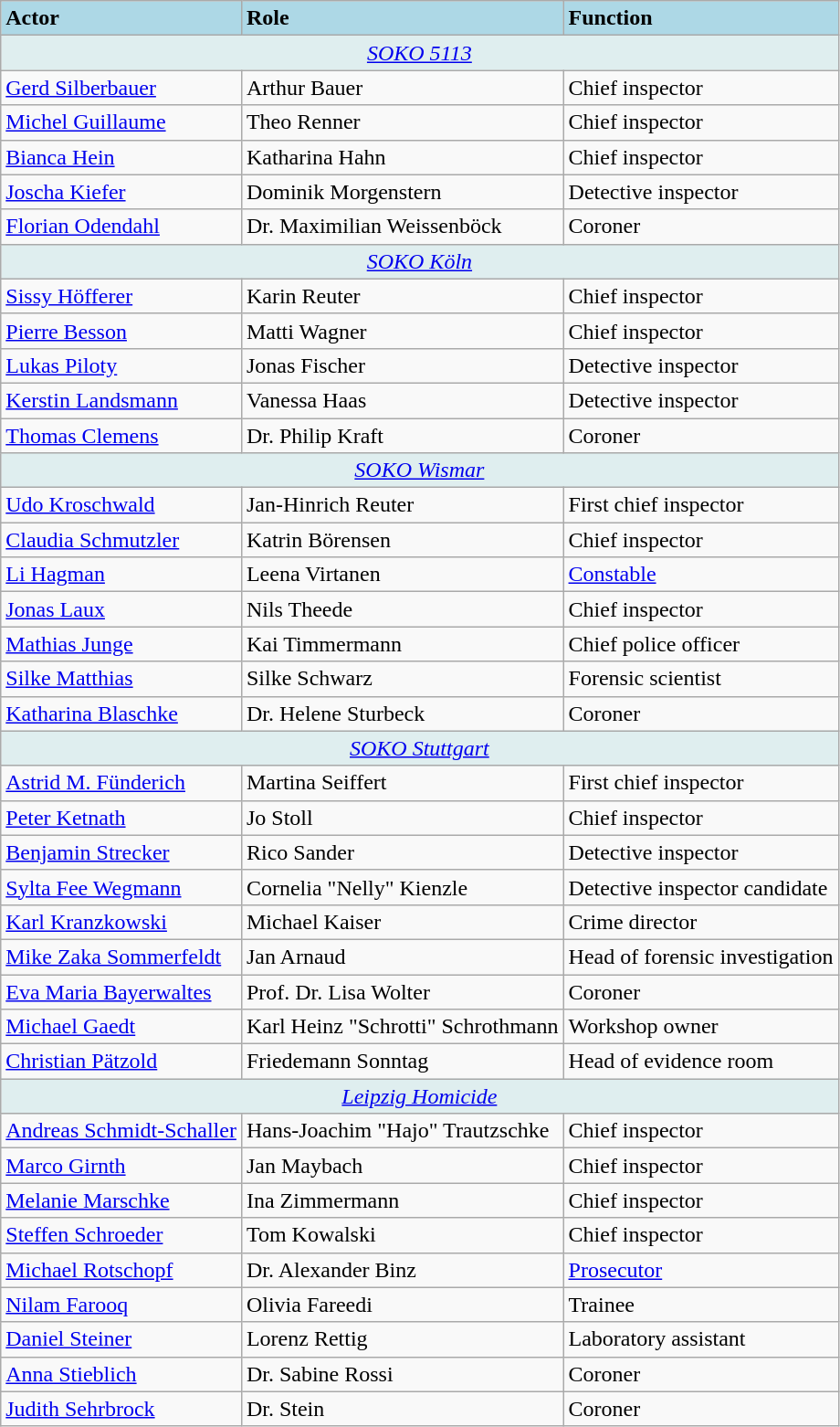<table class="wikitable">
<tr>
<td bgcolor="#add8e6"><strong>Actor</strong></td>
<td bgcolor="#add8e6"><strong>Role</strong></td>
<td bgcolor="#add8e6"><strong>Function</strong></td>
</tr>
<tr>
<td style="background-color:#DFEEEF" align="center" colspan="3"><em><a href='#'>SOKO 5113</a></em></td>
</tr>
<tr>
<td><a href='#'>Gerd Silberbauer</a></td>
<td>Arthur Bauer</td>
<td>Chief inspector</td>
</tr>
<tr>
<td><a href='#'>Michel Guillaume</a></td>
<td>Theo Renner</td>
<td>Chief inspector</td>
</tr>
<tr>
<td><a href='#'>Bianca Hein</a></td>
<td>Katharina Hahn</td>
<td>Chief inspector</td>
</tr>
<tr>
<td><a href='#'>Joscha Kiefer</a></td>
<td>Dominik Morgenstern</td>
<td>Detective inspector</td>
</tr>
<tr>
<td><a href='#'>Florian Odendahl</a></td>
<td>Dr. Maximilian Weissenböck</td>
<td>Coroner</td>
</tr>
<tr>
<td style="background-color:#DFEEEF" align="center" colspan="3"><em><a href='#'>SOKO Köln</a></em></td>
</tr>
<tr>
<td><a href='#'>Sissy Höfferer</a></td>
<td>Karin Reuter</td>
<td>Chief inspector</td>
</tr>
<tr>
<td><a href='#'>Pierre Besson</a></td>
<td>Matti Wagner</td>
<td>Chief inspector</td>
</tr>
<tr>
<td><a href='#'>Lukas Piloty</a></td>
<td>Jonas Fischer</td>
<td>Detective inspector</td>
</tr>
<tr>
<td><a href='#'>Kerstin Landsmann</a></td>
<td>Vanessa Haas</td>
<td>Detective inspector</td>
</tr>
<tr>
<td><a href='#'>Thomas Clemens</a></td>
<td>Dr. Philip Kraft</td>
<td>Coroner</td>
</tr>
<tr>
<td style="background-color:#DFEEEF" align="center" colspan="3"><em><a href='#'>SOKO Wismar</a></em></td>
</tr>
<tr>
<td><a href='#'>Udo Kroschwald</a></td>
<td>Jan-Hinrich Reuter</td>
<td>First chief inspector</td>
</tr>
<tr>
<td><a href='#'>Claudia Schmutzler</a></td>
<td>Katrin Börensen</td>
<td>Chief inspector</td>
</tr>
<tr>
<td><a href='#'>Li Hagman</a></td>
<td>Leena Virtanen</td>
<td><a href='#'>Constable</a></td>
</tr>
<tr>
<td><a href='#'>Jonas Laux</a></td>
<td>Nils Theede</td>
<td>Chief inspector</td>
</tr>
<tr>
<td><a href='#'>Mathias Junge</a></td>
<td>Kai Timmermann</td>
<td>Chief police officer</td>
</tr>
<tr>
<td><a href='#'>Silke Matthias</a></td>
<td>Silke Schwarz</td>
<td>Forensic scientist</td>
</tr>
<tr>
<td><a href='#'>Katharina Blaschke</a></td>
<td>Dr. Helene Sturbeck</td>
<td>Coroner</td>
</tr>
<tr>
<td style="background-color:#DFEEEF" align="center" colspan="3"><em><a href='#'>SOKO Stuttgart</a></em></td>
</tr>
<tr>
<td><a href='#'>Astrid M. Fünderich</a></td>
<td>Martina Seiffert</td>
<td>First chief inspector</td>
</tr>
<tr>
<td><a href='#'>Peter Ketnath</a></td>
<td>Jo Stoll</td>
<td>Chief inspector</td>
</tr>
<tr>
<td><a href='#'>Benjamin Strecker</a></td>
<td>Rico Sander</td>
<td>Detective inspector</td>
</tr>
<tr>
<td><a href='#'>Sylta Fee Wegmann</a></td>
<td>Cornelia "Nelly" Kienzle</td>
<td>Detective inspector candidate</td>
</tr>
<tr>
<td><a href='#'>Karl Kranzkowski</a></td>
<td>Michael Kaiser</td>
<td>Crime director</td>
</tr>
<tr>
<td><a href='#'>Mike Zaka Sommerfeldt</a></td>
<td>Jan Arnaud</td>
<td>Head of forensic investigation</td>
</tr>
<tr>
<td><a href='#'>Eva Maria Bayerwaltes</a></td>
<td>Prof. Dr. Lisa Wolter</td>
<td>Coroner</td>
</tr>
<tr>
<td><a href='#'>Michael Gaedt</a></td>
<td>Karl Heinz "Schrotti" Schrothmann</td>
<td>Workshop owner</td>
</tr>
<tr>
<td><a href='#'>Christian Pätzold</a></td>
<td>Friedemann Sonntag</td>
<td>Head of evidence room</td>
</tr>
<tr>
<td style="background-color:#DFEEEF" align="center" colspan="3"><em><a href='#'>Leipzig Homicide</a></em></td>
</tr>
<tr>
<td><a href='#'>Andreas Schmidt-Schaller</a></td>
<td>Hans-Joachim "Hajo" Trautzschke</td>
<td>Chief inspector</td>
</tr>
<tr>
<td><a href='#'>Marco Girnth</a></td>
<td>Jan Maybach</td>
<td>Chief inspector</td>
</tr>
<tr>
<td><a href='#'>Melanie Marschke</a></td>
<td>Ina Zimmermann</td>
<td>Chief inspector</td>
</tr>
<tr>
<td><a href='#'>Steffen Schroeder</a></td>
<td>Tom Kowalski</td>
<td>Chief inspector</td>
</tr>
<tr>
<td><a href='#'>Michael Rotschopf</a></td>
<td>Dr. Alexander Binz</td>
<td><a href='#'>Prosecutor</a></td>
</tr>
<tr>
<td><a href='#'>Nilam Farooq</a></td>
<td>Olivia Fareedi</td>
<td>Trainee</td>
</tr>
<tr>
<td><a href='#'>Daniel Steiner</a></td>
<td>Lorenz Rettig</td>
<td>Laboratory assistant</td>
</tr>
<tr>
<td><a href='#'>Anna Stieblich</a></td>
<td>Dr. Sabine Rossi</td>
<td>Coroner</td>
</tr>
<tr>
<td><a href='#'>Judith Sehrbrock</a></td>
<td>Dr. Stein</td>
<td>Coroner</td>
</tr>
</table>
